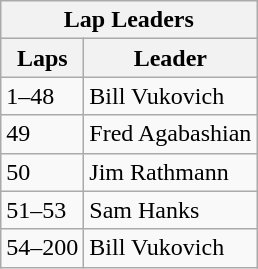<table class="wikitable">
<tr>
<th colspan=2>Lap Leaders</th>
</tr>
<tr>
<th>Laps</th>
<th>Leader</th>
</tr>
<tr>
<td>1–48</td>
<td>Bill Vukovich</td>
</tr>
<tr>
<td>49</td>
<td>Fred Agabashian</td>
</tr>
<tr>
<td>50</td>
<td>Jim Rathmann</td>
</tr>
<tr>
<td>51–53</td>
<td>Sam Hanks</td>
</tr>
<tr>
<td>54–200</td>
<td>Bill Vukovich</td>
</tr>
</table>
